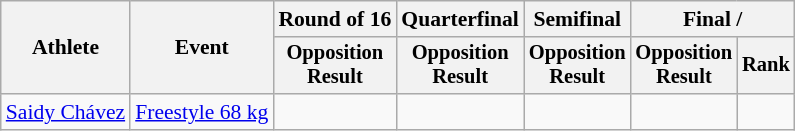<table class=wikitable style=font-size:90%;text-align:center>
<tr>
<th rowspan=2>Athlete</th>
<th rowspan=2>Event</th>
<th>Round of 16</th>
<th>Quarterfinal</th>
<th>Semifinal</th>
<th colspan=2>Final / </th>
</tr>
<tr style=font-size:95%>
<th>Opposition<br>Result</th>
<th>Opposition<br>Result</th>
<th>Opposition<br>Result</th>
<th>Opposition<br>Result</th>
<th>Rank</th>
</tr>
<tr>
<td align=left><a href='#'>Saidy Chávez</a></td>
<td align=left><a href='#'>Freestyle 68 kg</a></td>
<td></td>
<td></td>
<td></td>
<td></td>
<td></td>
</tr>
</table>
